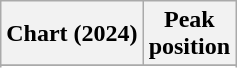<table class="wikitable sortable plainrowheaders" style="text-align:center">
<tr>
<th scope="col">Chart (2024)</th>
<th scope="col">Peak<br>position</th>
</tr>
<tr>
</tr>
<tr>
</tr>
<tr>
</tr>
<tr>
</tr>
<tr>
</tr>
</table>
